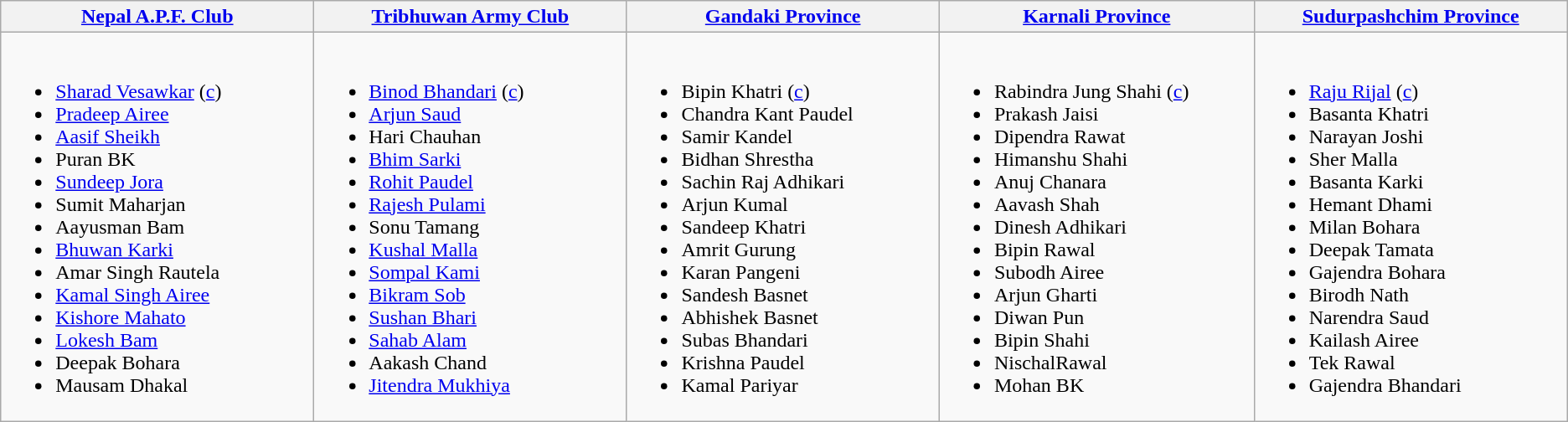<table class="wikitable">
<tr>
<th width="250px"><a href='#'>Nepal A.P.F. Club</a></th>
<th width="250px"><a href='#'>Tribhuwan Army Club</a></th>
<th width="250px"><a href='#'>Gandaki Province</a></th>
<th width="250px"><a href='#'>Karnali Province</a></th>
<th width="250px"><a href='#'>Sudurpashchim Province</a></th>
</tr>
<tr>
<td><br><ul><li><a href='#'>Sharad Vesawkar</a> (<a href='#'>c</a>)</li><li><a href='#'>Pradeep Airee</a></li><li><a href='#'>Aasif Sheikh</a></li><li>Puran BK</li><li><a href='#'>Sundeep Jora</a></li><li>Sumit Maharjan</li><li>Aayusman Bam</li><li><a href='#'>Bhuwan Karki</a></li><li>Amar Singh Rautela</li><li><a href='#'>Kamal Singh Airee</a></li><li><a href='#'>Kishore Mahato</a></li><li><a href='#'>Lokesh Bam</a></li><li>Deepak Bohara</li><li>Mausam Dhakal</li></ul></td>
<td><br><ul><li><a href='#'>Binod Bhandari</a> (<a href='#'>c</a>)</li><li><a href='#'>Arjun Saud</a></li><li>Hari Chauhan</li><li><a href='#'>Bhim Sarki</a></li><li><a href='#'>Rohit Paudel</a></li><li><a href='#'>Rajesh Pulami</a></li><li>Sonu Tamang</li><li><a href='#'>Kushal Malla</a></li><li><a href='#'>Sompal Kami</a></li><li><a href='#'>Bikram Sob</a></li><li><a href='#'>Sushan Bhari</a></li><li><a href='#'>Sahab Alam</a></li><li>Aakash Chand</li><li><a href='#'>Jitendra Mukhiya</a></li></ul></td>
<td><br><ul><li>Bipin Khatri (<a href='#'>c</a>)</li><li>Chandra Kant Paudel</li><li>Samir Kandel</li><li>Bidhan Shrestha</li><li>Sachin Raj Adhikari</li><li>Arjun Kumal</li><li>Sandeep Khatri</li><li>Amrit Gurung</li><li>Karan Pangeni</li><li>Sandesh Basnet</li><li>Abhishek Basnet</li><li>Subas Bhandari</li><li>Krishna Paudel</li><li>Kamal Pariyar</li></ul></td>
<td><br><ul><li>Rabindra Jung Shahi (<a href='#'>c</a>)</li><li>Prakash Jaisi</li><li>Dipendra Rawat</li><li>Himanshu Shahi</li><li>Anuj Chanara</li><li>Aavash Shah</li><li>Dinesh Adhikari</li><li>Bipin Rawal</li><li>Subodh Airee</li><li>Arjun Gharti</li><li>Diwan Pun</li><li>Bipin Shahi</li><li>NischalRawal</li><li>Mohan BK</li></ul></td>
<td><br><ul><li><a href='#'>Raju Rijal</a> (<a href='#'>c</a>)</li><li>Basanta Khatri</li><li>Narayan Joshi</li><li>Sher Malla</li><li>Basanta Karki</li><li>Hemant Dhami</li><li>Milan Bohara</li><li>Deepak Tamata</li><li>Gajendra Bohara</li><li>Birodh Nath</li><li>Narendra Saud</li><li>Kailash Airee</li><li>Tek Rawal</li><li>Gajendra Bhandari</li></ul></td>
</tr>
</table>
